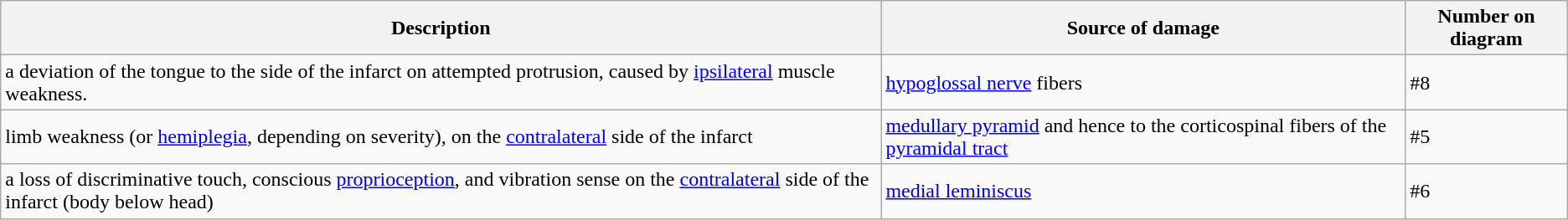<table class="wikitable">
<tr>
<th>Description</th>
<th>Source of damage</th>
<th>Number on diagram</th>
</tr>
<tr>
<td>a deviation of the tongue to the side of the infarct on attempted protrusion, caused by <a href='#'>ipsilateral</a> muscle weakness.</td>
<td><a href='#'>hypoglossal nerve</a> fibers</td>
<td>#8</td>
</tr>
<tr>
<td>limb weakness (or <a href='#'>hemiplegia</a>, depending on severity), on the <a href='#'>contralateral</a> side of the infarct</td>
<td><a href='#'>medullary pyramid</a> and hence to the corticospinal fibers of the <a href='#'>pyramidal tract</a></td>
<td>#5</td>
</tr>
<tr>
<td>a loss of discriminative touch, conscious <a href='#'>proprioception</a>, and vibration sense on the <a href='#'>contralateral</a> side of the infarct (body below head)</td>
<td><a href='#'>medial leminiscus</a></td>
<td>#6</td>
</tr>
</table>
